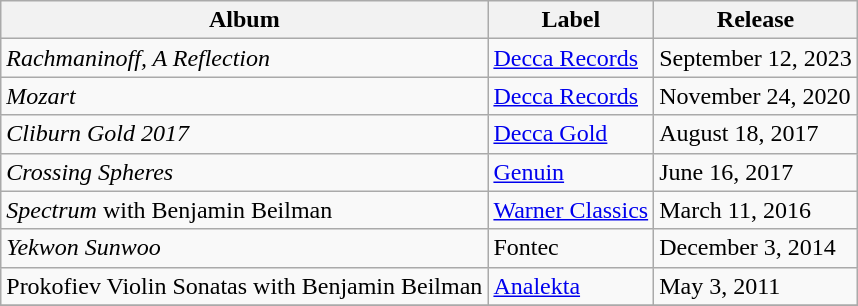<table class="wikitable">
<tr>
<th>Album</th>
<th>Label</th>
<th>Release</th>
</tr>
<tr>
<td><em>Rachmaninoff, A Reflection</em></td>
<td><a href='#'>Decca Records</a></td>
<td>September 12, 2023</td>
</tr>
<tr>
<td><em>Mozart</em></td>
<td><a href='#'>Decca Records</a></td>
<td>November 24, 2020</td>
</tr>
<tr>
<td><em>Cliburn Gold 2017</em></td>
<td><a href='#'>Decca Gold</a></td>
<td>August 18, 2017</td>
</tr>
<tr>
<td><em>Crossing Spheres</em></td>
<td><a href='#'>Genuin</a></td>
<td>June 16, 2017</td>
</tr>
<tr>
<td><em>Spectrum</em> with Benjamin Beilman</td>
<td><a href='#'>Warner Classics</a></td>
<td>March 11, 2016</td>
</tr>
<tr>
<td><em>Yekwon Sunwoo</em></td>
<td>Fontec</td>
<td>December 3, 2014</td>
</tr>
<tr>
<td>Prokofiev Violin Sonatas with Benjamin Beilman</td>
<td><a href='#'>Analekta</a></td>
<td>May 3, 2011</td>
</tr>
<tr>
</tr>
</table>
